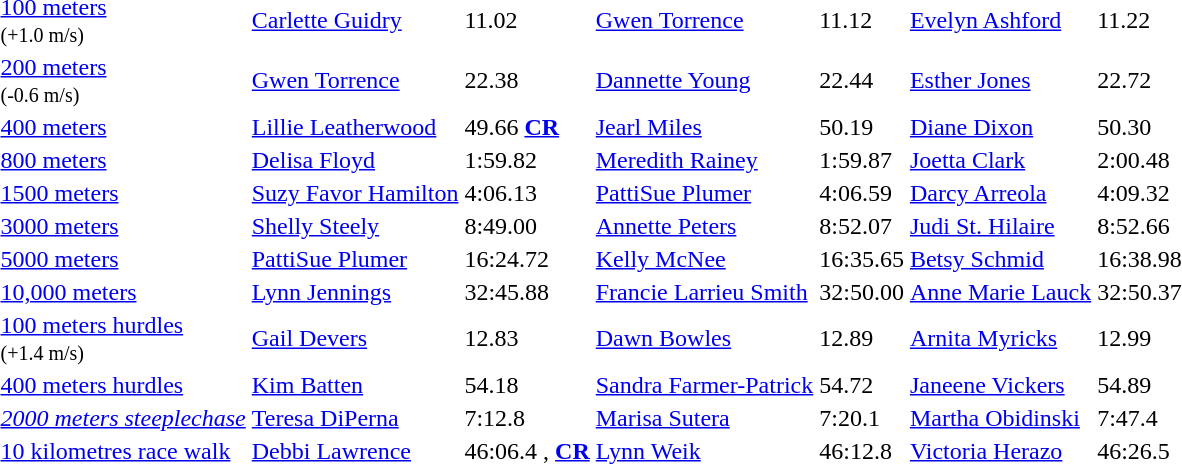<table>
<tr>
<td><a href='#'>100 meters</a> <br><small>(+1.0 m/s)</small></td>
<td><a href='#'>Carlette Guidry</a></td>
<td>11.02</td>
<td><a href='#'>Gwen Torrence</a></td>
<td>11.12</td>
<td><a href='#'>Evelyn Ashford</a></td>
<td>11.22</td>
</tr>
<tr>
<td><a href='#'>200 meters</a> <br><small>(-0.6 m/s)</small></td>
<td><a href='#'>Gwen Torrence</a></td>
<td>22.38</td>
<td><a href='#'>Dannette Young</a></td>
<td>22.44</td>
<td><a href='#'>Esther Jones</a></td>
<td>22.72</td>
</tr>
<tr>
<td><a href='#'>400 meters</a></td>
<td><a href='#'>Lillie Leatherwood</a></td>
<td>49.66 <strong><a href='#'>CR</a></strong></td>
<td><a href='#'>Jearl Miles</a></td>
<td>50.19</td>
<td><a href='#'>Diane Dixon</a></td>
<td>50.30</td>
</tr>
<tr>
<td><a href='#'>800 meters</a></td>
<td><a href='#'>Delisa Floyd</a></td>
<td>1:59.82</td>
<td><a href='#'>Meredith Rainey</a></td>
<td>1:59.87</td>
<td><a href='#'>Joetta Clark</a></td>
<td>2:00.48</td>
</tr>
<tr>
<td><a href='#'>1500 meters</a></td>
<td><a href='#'>Suzy Favor Hamilton</a></td>
<td>4:06.13</td>
<td><a href='#'>PattiSue Plumer</a></td>
<td>4:06.59</td>
<td><a href='#'>Darcy Arreola</a></td>
<td>4:09.32</td>
</tr>
<tr>
<td><a href='#'>3000 meters</a></td>
<td><a href='#'>Shelly Steely</a></td>
<td>8:49.00</td>
<td><a href='#'>Annette Peters</a></td>
<td>8:52.07</td>
<td><a href='#'>Judi St. Hilaire</a></td>
<td>8:52.66</td>
</tr>
<tr>
<td><a href='#'>5000 meters</a></td>
<td><a href='#'>PattiSue Plumer</a></td>
<td>16:24.72</td>
<td><a href='#'>Kelly McNee</a></td>
<td>16:35.65</td>
<td><a href='#'>Betsy Schmid</a></td>
<td>16:38.98</td>
</tr>
<tr>
<td><a href='#'>10,000 meters</a></td>
<td><a href='#'>Lynn Jennings</a></td>
<td>32:45.88</td>
<td><a href='#'>Francie Larrieu Smith</a></td>
<td>32:50.00</td>
<td><a href='#'>Anne Marie Lauck</a></td>
<td>32:50.37</td>
</tr>
<tr>
<td><a href='#'>100 meters hurdles</a><br><small>(+1.4 m/s)</small></td>
<td><a href='#'>Gail Devers</a></td>
<td>12.83</td>
<td><a href='#'>Dawn Bowles</a></td>
<td>12.89</td>
<td><a href='#'>Arnita Myricks</a></td>
<td>12.99</td>
</tr>
<tr>
<td><a href='#'>400 meters hurdles</a></td>
<td><a href='#'>Kim Batten</a></td>
<td>54.18</td>
<td><a href='#'>Sandra Farmer-Patrick</a></td>
<td>54.72</td>
<td><a href='#'>Janeene Vickers</a></td>
<td>54.89</td>
</tr>
<tr>
<td><em><a href='#'>2000 meters steeplechase</a></em></td>
<td><a href='#'>Teresa DiPerna</a></td>
<td>7:12.8</td>
<td><a href='#'>Marisa Sutera</a></td>
<td>7:20.1</td>
<td><a href='#'>Martha Obidinski</a></td>
<td>7:47.4</td>
</tr>
<tr>
<td><a href='#'>10 kilometres race walk</a></td>
<td><a href='#'>Debbi Lawrence</a></td>
<td>46:06.4 , <strong><a href='#'>CR</a></strong></td>
<td><a href='#'>Lynn Weik</a></td>
<td>46:12.8</td>
<td><a href='#'>Victoria Herazo</a></td>
<td>46:26.5</td>
</tr>
</table>
